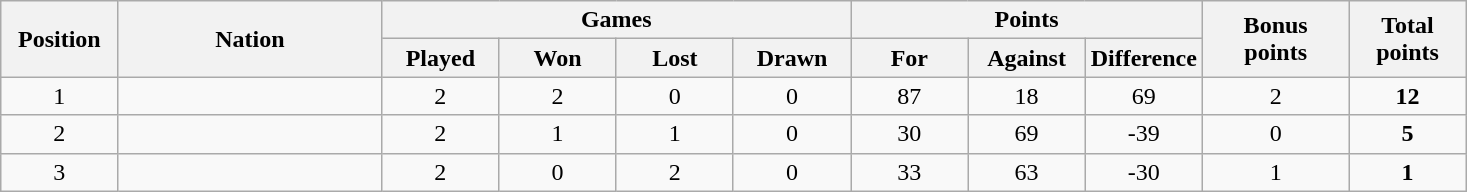<table class="wikitable" style="text-align:center">
<tr>
<th rowspan="2" style="width:8%;">Position</th>
<th rowspan="2" style="width:18%;">Nation</th>
<th colspan="4" style="width:32%;">Games</th>
<th colspan="3" style="width:32%;">Points</th>
<th rowspan="2" style="width:10%;">Bonus<br>points</th>
<th rowspan="2" style="width:10%;">Total<br>points</th>
</tr>
<tr>
<th style="width:8%;">Played</th>
<th style="width:8%;">Won</th>
<th style="width:8%;">Lost</th>
<th style="width:8%;">Drawn</th>
<th style="width:8%;">For</th>
<th style="width:8%;">Against</th>
<th style="width:8%;">Difference</th>
</tr>
<tr>
<td>1</td>
<td align="left"></td>
<td>2</td>
<td>2</td>
<td>0</td>
<td>0</td>
<td>87</td>
<td>18</td>
<td>69</td>
<td>2</td>
<td><strong>12</strong></td>
</tr>
<tr>
<td>2</td>
<td align="left"></td>
<td>2</td>
<td>1</td>
<td>1</td>
<td>0</td>
<td>30</td>
<td>69</td>
<td>-39</td>
<td>0</td>
<td><strong>5</strong></td>
</tr>
<tr>
<td>3</td>
<td align="left"></td>
<td>2</td>
<td>0</td>
<td>2</td>
<td>0</td>
<td>33</td>
<td>63</td>
<td>-30</td>
<td>1</td>
<td><strong>1</strong></td>
</tr>
</table>
